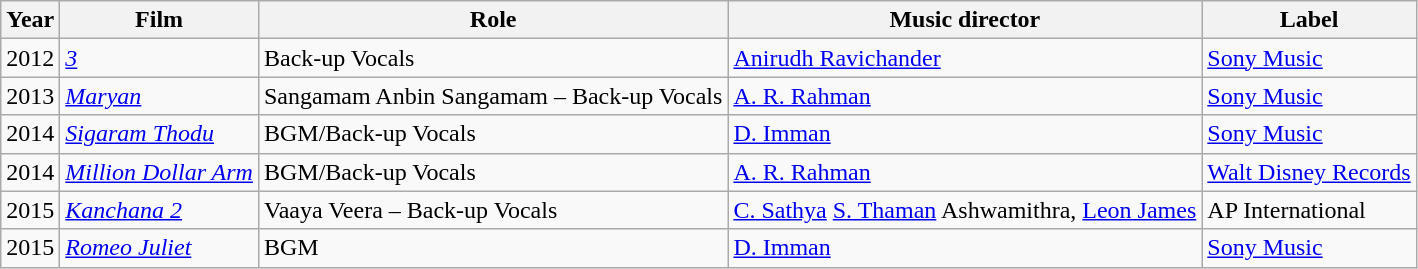<table class= "wikitable">
<tr>
<th>Year</th>
<th>Film</th>
<th>Role</th>
<th>Music director</th>
<th>Label</th>
</tr>
<tr>
<td>2012</td>
<td><a href='#'><em>3</em></a></td>
<td>Back-up Vocals</td>
<td><a href='#'>Anirudh Ravichander</a></td>
<td><a href='#'>Sony Music</a></td>
</tr>
<tr>
<td>2013</td>
<td><a href='#'><em>Maryan</em></a></td>
<td>Sangamam Anbin Sangamam – Back-up Vocals</td>
<td><a href='#'>A. R. Rahman</a></td>
<td><a href='#'>Sony Music</a></td>
</tr>
<tr>
<td>2014</td>
<td><em><a href='#'>Sigaram Thodu</a></em></td>
<td>BGM/Back-up Vocals</td>
<td><a href='#'>D. Imman</a></td>
<td><a href='#'>Sony Music</a></td>
</tr>
<tr>
<td>2014</td>
<td><em><a href='#'>Million Dollar Arm</a></em></td>
<td>BGM/Back-up Vocals</td>
<td><a href='#'>A. R. Rahman</a></td>
<td><a href='#'>Walt Disney Records</a></td>
</tr>
<tr>
<td>2015</td>
<td><em><a href='#'>Kanchana 2</a></em></td>
<td>Vaaya Veera – Back-up Vocals</td>
<td><a href='#'>C. Sathya</a> <a href='#'>S. Thaman</a> Ashwamithra, <a href='#'>Leon James</a></td>
<td>AP International</td>
</tr>
<tr>
<td>2015</td>
<td><a href='#'><em>Romeo Juliet</em></a></td>
<td>BGM</td>
<td><a href='#'>D. Imman</a></td>
<td><a href='#'>Sony Music</a></td>
</tr>
</table>
